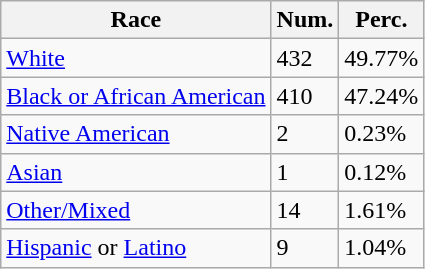<table class="wikitable">
<tr>
<th>Race</th>
<th>Num.</th>
<th>Perc.</th>
</tr>
<tr>
<td><a href='#'>White</a></td>
<td>432</td>
<td>49.77%</td>
</tr>
<tr>
<td><a href='#'>Black or African American</a></td>
<td>410</td>
<td>47.24%</td>
</tr>
<tr>
<td><a href='#'>Native American</a></td>
<td>2</td>
<td>0.23%</td>
</tr>
<tr>
<td><a href='#'>Asian</a></td>
<td>1</td>
<td>0.12%</td>
</tr>
<tr>
<td><a href='#'>Other/Mixed</a></td>
<td>14</td>
<td>1.61%</td>
</tr>
<tr>
<td><a href='#'>Hispanic</a> or <a href='#'>Latino</a></td>
<td>9</td>
<td>1.04%</td>
</tr>
</table>
